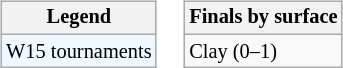<table>
<tr valign=top>
<td><br><table class="wikitable" style=font-size:85%;>
<tr>
<th>Legend</th>
</tr>
<tr style="background:#f0f8ff;">
<td>W15 tournaments</td>
</tr>
</table>
</td>
<td><br><table class="wikitable" style=font-size:85%;>
<tr>
<th>Finals by surface</th>
</tr>
<tr>
<td>Clay (0–1)</td>
</tr>
</table>
</td>
</tr>
</table>
